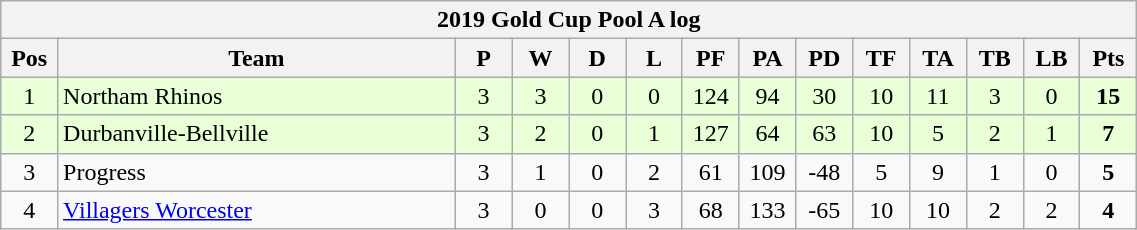<table class="wikitable" style="text-align:center; font-size:100%; width:60%;">
<tr>
<th colspan="100%" cellpadding="0" cellspacing="0"><strong>2019 Gold Cup Pool A log</strong></th>
</tr>
<tr>
<th style="width:5%;">Pos</th>
<th style="width:35%;">Team</th>
<th style="width:5%;">P</th>
<th style="width:5%;">W</th>
<th style="width:5%;">D</th>
<th style="width:5%;">L</th>
<th style="width:5%;">PF</th>
<th style="width:5%;">PA</th>
<th style="width:5%;">PD</th>
<th style="width:5%;">TF</th>
<th style="width:5%;">TA</th>
<th style="width:5%;">TB</th>
<th style="width:5%;">LB</th>
<th style="width:5%;">Pts<br></th>
</tr>
<tr style="background:#E8FFD8;">
<td>1</td>
<td align=left>Northam Rhinos</td>
<td>3</td>
<td>3</td>
<td>0</td>
<td>0</td>
<td>124</td>
<td>94</td>
<td>30</td>
<td>10</td>
<td>11</td>
<td>3</td>
<td>0</td>
<td><strong>15</strong></td>
</tr>
<tr style="background:#E8FFD8;">
<td>2</td>
<td align=left>Durbanville-Bellville</td>
<td>3</td>
<td>2</td>
<td>0</td>
<td>1</td>
<td>127</td>
<td>64</td>
<td>63</td>
<td>10</td>
<td>5</td>
<td>2</td>
<td>1</td>
<td><strong>7</strong></td>
</tr>
<tr>
<td>3</td>
<td align=left>Progress</td>
<td>3</td>
<td>1</td>
<td>0</td>
<td>2</td>
<td>61</td>
<td>109</td>
<td>-48</td>
<td>5</td>
<td>9</td>
<td>1</td>
<td>0</td>
<td><strong>5</strong></td>
</tr>
<tr>
<td>4</td>
<td align=left><a href='#'>Villagers Worcester</a></td>
<td>3</td>
<td>0</td>
<td>0</td>
<td>3</td>
<td>68</td>
<td>133</td>
<td>-65</td>
<td>10</td>
<td>10</td>
<td>2</td>
<td>2</td>
<td><strong>4</strong></td>
</tr>
</table>
